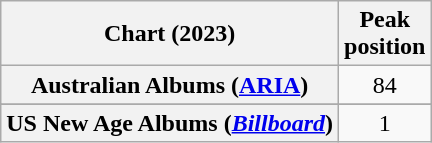<table class="wikitable sortable plainrowheaders" style="text-align:center">
<tr>
<th scope="col">Chart (2023)</th>
<th scope="col">Peak<br>position</th>
</tr>
<tr>
<th scope="row">Australian Albums (<a href='#'>ARIA</a>)</th>
<td>84</td>
</tr>
<tr>
</tr>
<tr>
</tr>
<tr>
</tr>
<tr>
</tr>
<tr>
</tr>
<tr>
<th scope="row">US New Age Albums (<em><a href='#'>Billboard</a></em>)</th>
<td>1</td>
</tr>
</table>
